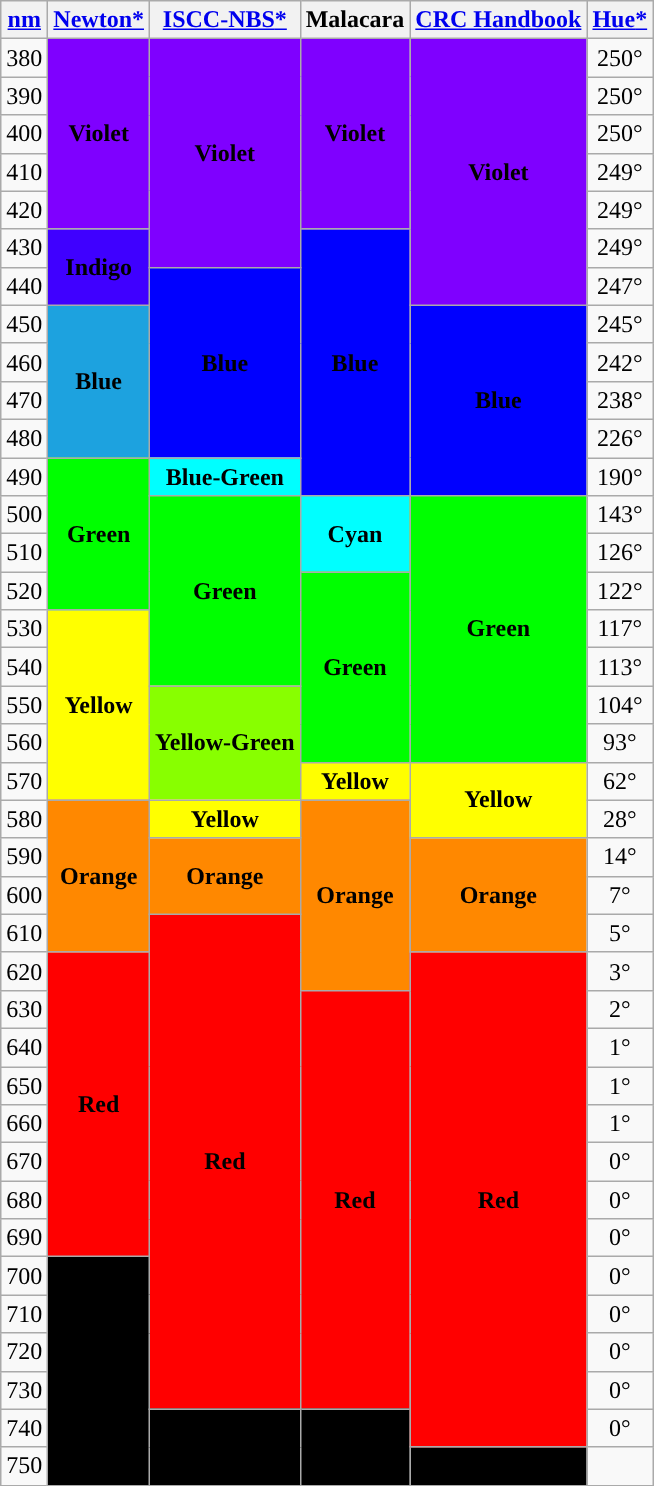<table class="wikitable" style="text-align: center;">
<tr>
<th scope="col"><a href='#'>nm</a></th>
<th scope="col"><a href='#'>Newton</a><a href='#'><span>*</span></a></th>
<th scope="col"><a href='#'>ISCC-NBS</a><a href='#'><span>*</span></a></th>
<th scope="col">Malacara</th>
<th scope="col"><a href='#'>CRC Handbook</a></th>
<th scope="col"><a href='#'>Hue</a><a href='#'><span>*</span></a></th>
</tr>
<tr>
<td>380</td>
<td rowspan="5" bgcolor="#7F00FF"><strong>Violet</strong></td>
<td rowspan="6" bgcolor="#7F00FF"><strong>Violet</strong></td>
<td rowspan="5" bgcolor="#7F00FF"><strong>Violet</strong></td>
<td rowspan="7" bgcolor="#7F00FF"><strong>Violet</strong></td>
<td>250°</td>
</tr>
<tr>
<td>390</td>
<td>250°</td>
</tr>
<tr>
<td>400</td>
<td>250°</td>
</tr>
<tr>
<td>410</td>
<td>249°</td>
</tr>
<tr>
<td>420</td>
<td>249°</td>
</tr>
<tr>
<td>430</td>
<td rowspan="2" bgcolor="#3F00FF"><strong>Indigo</strong></td>
<td rowspan="7" bgcolor="#0000FF"><strong>Blue</strong></td>
<td>249°</td>
</tr>
<tr>
<td>440</td>
<td rowspan="5" bgcolor="#0000FF"><strong>Blue</strong></td>
<td>247°</td>
</tr>
<tr>
<td>450</td>
<td rowspan="4" bgcolor="#1DA2DF"><strong>Blue</strong></td>
<td rowspan="5" bgcolor="#0000FF"><strong>Blue</strong></td>
<td>245°</td>
</tr>
<tr>
<td>460</td>
<td>242°</td>
</tr>
<tr>
<td>470</td>
<td>238°</td>
</tr>
<tr>
<td>480</td>
<td>226°</td>
</tr>
<tr>
<td>490</td>
<td rowspan="4" bgcolor="#00FF00"><strong>Green</strong></td>
<td rowspan="1" bgcolor="#00FFFF"><strong>Blue-Green</strong></td>
<td>190°</td>
</tr>
<tr>
<td>500</td>
<td rowspan="5" bgcolor="#00FF00"><strong>Green</strong></td>
<td rowspan="2" bgcolor="#00FFFF"><strong>Cyan</strong></td>
<td rowspan="7" bgcolor="#00FF00"><strong>Green</strong></td>
<td>143°</td>
</tr>
<tr>
<td>510</td>
<td>126°</td>
</tr>
<tr>
<td>520</td>
<td rowspan="5" bgcolor="#00FF00"><strong>Green</strong></td>
<td>122°</td>
</tr>
<tr>
<td>530</td>
<td rowspan="5" bgcolor="#FFFF00"><strong>Yellow</strong></td>
<td>117°</td>
</tr>
<tr>
<td>540</td>
<td>113°</td>
</tr>
<tr>
<td>550</td>
<td rowspan="3" bgcolor="#88FF00"><strong>Yellow-Green</strong></td>
<td>104°</td>
</tr>
<tr>
<td>560</td>
<td>93°</td>
</tr>
<tr>
<td>570</td>
<td rowspan="1" bgcolor="#FFFF00"><strong>Yellow</strong></td>
<td rowspan="2" bgcolor="#FFFF00"><strong>Yellow</strong></td>
<td>62°</td>
</tr>
<tr>
<td>580</td>
<td rowspan="4" bgcolor="#FF8800"><strong>Orange</strong></td>
<td rowspan="1" bgcolor="#FFFF00"><strong>Yellow</strong></td>
<td rowspan="5" bgcolor="#FF8800"><strong>Orange</strong></td>
<td>28°</td>
</tr>
<tr>
<td>590</td>
<td rowspan="2" bgcolor="#FF8800"><strong>Orange</strong></td>
<td rowspan="3" bgcolor="#FF8800"><strong>Orange</strong></td>
<td>14°</td>
</tr>
<tr>
<td>600</td>
<td>7°</td>
</tr>
<tr>
<td>610</td>
<td rowspan="13" bgcolor="#FF0000"><strong>Red</strong></td>
<td>5°</td>
</tr>
<tr>
<td>620</td>
<td rowspan="8" bgcolor="#FF0000"><strong>Red</strong></td>
<td rowspan="13" bgcolor="#FF0000"><strong>Red</strong></td>
<td>3°</td>
</tr>
<tr>
<td>630</td>
<td rowspan="11" bgcolor="#FF0000"><strong>Red</strong></td>
<td>2°</td>
</tr>
<tr>
<td>640</td>
<td>1°</td>
</tr>
<tr>
<td>650</td>
<td>1°</td>
</tr>
<tr>
<td>660</td>
<td>1°</td>
</tr>
<tr>
<td>670</td>
<td>0°</td>
</tr>
<tr>
<td>680</td>
<td>0°</td>
</tr>
<tr>
<td>690</td>
<td>0°</td>
</tr>
<tr>
<td>700</td>
<td rowspan="6" bgcolor="#000000"></td>
<td>0°</td>
</tr>
<tr>
<td>710</td>
<td>0°</td>
</tr>
<tr>
<td>720</td>
<td>0°</td>
</tr>
<tr>
<td>730</td>
<td>0°</td>
</tr>
<tr>
<td>740</td>
<td rowspan="2" bgcolor="#000000"></td>
<td rowspan="2" bgcolor="#000000"></td>
<td>0°</td>
</tr>
<tr>
<td>750</td>
<td rowspan="1" bgcolor="#000000"></td>
<td></td>
</tr>
</table>
